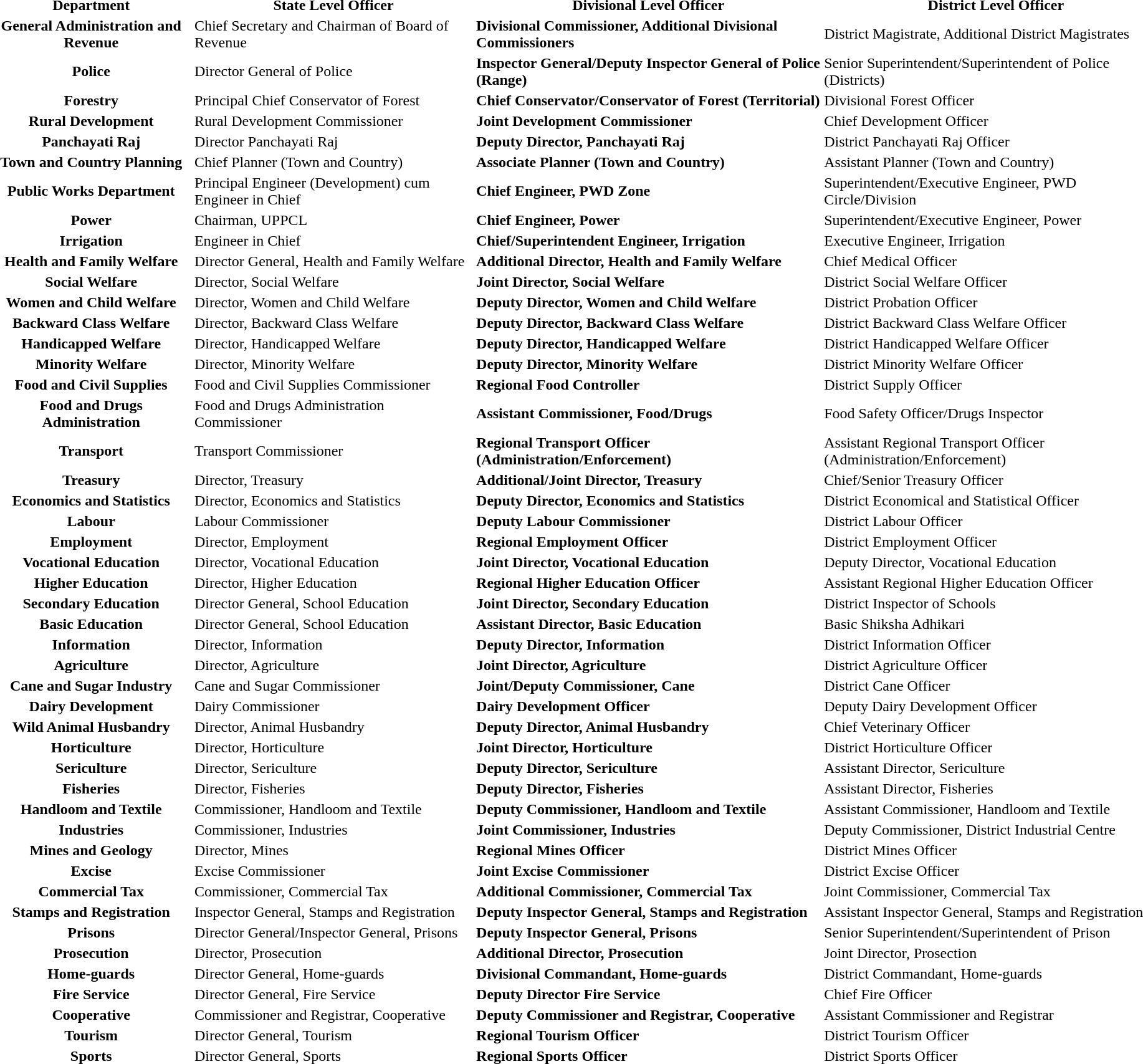<table>
<tr>
<th>Department</th>
<th>State Level Officer</th>
<th>Divisional Level Officer</th>
<th>District Level Officer</th>
</tr>
<tr>
<th>General Administration and Revenue</th>
<td>Chief Secretary and Chairman of Board of Revenue</td>
<td><strong>Divisional Commissioner, Additional Divisional Commissioners</strong></td>
<td>District Magistrate, Additional District Magistrates</td>
</tr>
<tr>
<th>Police</th>
<td>Director General of Police</td>
<td><strong>Inspector General/Deputy Inspector General of Police (Range)</strong></td>
<td>Senior Superintendent/Superintendent of Police (Districts)</td>
</tr>
<tr>
<th>Forestry</th>
<td>Principal Chief Conservator of Forest</td>
<td><strong>Chief Conservator/Conservator of Forest (Territorial)</strong></td>
<td>Divisional Forest Officer</td>
</tr>
<tr>
<th>Rural Development</th>
<td>Rural Development Commissioner</td>
<td><strong>Joint Development Commissioner</strong></td>
<td>Chief Development Officer</td>
</tr>
<tr>
<th>Panchayati Raj</th>
<td>Director Panchayati Raj</td>
<td><strong>Deputy Director, Panchayati Raj</strong></td>
<td>District Panchayati Raj Officer</td>
</tr>
<tr>
<th>Town and Country Planning</th>
<td>Chief Planner (Town and Country)</td>
<td><strong>Associate Planner (Town and Country)</strong></td>
<td>Assistant Planner (Town and Country)</td>
</tr>
<tr>
<th>Public Works Department</th>
<td>Principal Engineer (Development) cum Engineer in Chief</td>
<td><strong>Chief Engineer, PWD Zone</strong></td>
<td>Superintendent/Executive Engineer, PWD Circle/Division</td>
</tr>
<tr>
<th>Power</th>
<td>Chairman, UPPCL</td>
<td><strong>Chief Engineer, Power</strong></td>
<td>Superintendent/Executive Engineer, Power</td>
</tr>
<tr>
<th>Irrigation</th>
<td>Engineer in Chief</td>
<td><strong>Chief/Superintendent Engineer, Irrigation</strong></td>
<td>Executive Engineer, Irrigation</td>
</tr>
<tr>
<th>Health and Family Welfare</th>
<td>Director General, Health and Family Welfare</td>
<td><strong>Additional Director, Health and Family Welfare</strong></td>
<td>Chief Medical Officer</td>
</tr>
<tr>
<th>Social Welfare</th>
<td>Director, Social Welfare</td>
<td><strong>Joint Director, Social Welfare</strong></td>
<td>District Social Welfare Officer</td>
</tr>
<tr>
<th>Women and Child Welfare</th>
<td>Director, Women and Child Welfare</td>
<td><strong>Deputy Director, Women and Child Welfare</strong></td>
<td>District Probation Officer</td>
</tr>
<tr>
<th>Backward Class Welfare</th>
<td>Director, Backward Class Welfare</td>
<td><strong>Deputy Director, Backward Class Welfare</strong></td>
<td>District Backward Class Welfare Officer</td>
</tr>
<tr>
<th>Handicapped Welfare</th>
<td>Director, Handicapped Welfare</td>
<td><strong>Deputy Director, Handicapped Welfare</strong></td>
<td>District Handicapped Welfare Officer</td>
</tr>
<tr>
<th>Minority Welfare</th>
<td>Director, Minority Welfare</td>
<td><strong>Deputy Director, Minority Welfare</strong></td>
<td>District Minority Welfare Officer</td>
</tr>
<tr>
<th>Food and Civil Supplies</th>
<td>Food and Civil Supplies Commissioner</td>
<td><strong>Regional Food Controller</strong></td>
<td>District Supply Officer</td>
</tr>
<tr>
<th>Food and Drugs Administration</th>
<td>Food and Drugs Administration Commissioner</td>
<td><strong>Assistant Commissioner, Food/Drugs</strong></td>
<td>Food Safety Officer/Drugs Inspector</td>
</tr>
<tr>
<th>Transport</th>
<td>Transport Commissioner</td>
<td><strong>Regional Transport Officer (Administration/Enforcement)</strong></td>
<td>Assistant Regional Transport Officer (Administration/Enforcement)</td>
</tr>
<tr>
<th>Treasury</th>
<td>Director, Treasury</td>
<td><strong>Additional/Joint Director, Treasury</strong></td>
<td>Chief/Senior Treasury Officer</td>
</tr>
<tr>
<th>Economics and Statistics</th>
<td>Director, Economics and Statistics</td>
<td><strong>Deputy Director, Economics and Statistics</strong></td>
<td>District Economical and Statistical Officer</td>
</tr>
<tr>
<th>Labour</th>
<td>Labour Commissioner</td>
<td><strong>Deputy Labour Commissioner</strong></td>
<td>District Labour Officer</td>
</tr>
<tr>
<th>Employment</th>
<td>Director, Employment</td>
<td><strong>Regional Employment Officer</strong></td>
<td>District Employment Officer</td>
</tr>
<tr>
<th>Vocational Education</th>
<td>Director, Vocational Education</td>
<td><strong>Joint Director, Vocational Education</strong></td>
<td>Deputy Director, Vocational Education</td>
</tr>
<tr>
<th>Higher Education</th>
<td>Director, Higher Education</td>
<td><strong>Regional Higher Education Officer</strong></td>
<td>Assistant Regional Higher Education Officer</td>
</tr>
<tr>
<th>Secondary Education</th>
<td>Director General, School Education</td>
<td><strong>Joint Director, Secondary Education</strong></td>
<td>District Inspector of Schools</td>
</tr>
<tr>
<th>Basic Education</th>
<td>Director General, School Education</td>
<td><strong>Assistant Director, Basic Education</strong></td>
<td>Basic Shiksha Adhikari</td>
</tr>
<tr>
<th>Information</th>
<td>Director, Information</td>
<td><strong>Deputy Director, Information</strong></td>
<td>District Information Officer</td>
</tr>
<tr>
<th>Agriculture</th>
<td>Director, Agriculture</td>
<td><strong>Joint Director, Agriculture</strong></td>
<td>District Agriculture Officer</td>
</tr>
<tr>
<th>Cane and Sugar Industry</th>
<td>Cane and Sugar Commissioner</td>
<td><strong>Joint/Deputy Commissioner, Cane</strong></td>
<td>District Cane Officer</td>
</tr>
<tr>
<th>Dairy Development</th>
<td>Dairy Commissioner</td>
<td><strong>Dairy Development Officer</strong></td>
<td>Deputy Dairy Development Officer</td>
</tr>
<tr>
<th>Wild Animal Husbandry</th>
<td>Director, Animal Husbandry</td>
<td><strong>Deputy Director, Animal Husbandry</strong></td>
<td>Chief Veterinary Officer</td>
</tr>
<tr>
<th>Horticulture</th>
<td>Director, Horticulture</td>
<td><strong>Joint Director, Horticulture</strong></td>
<td>District Horticulture Officer</td>
</tr>
<tr>
<th>Sericulture</th>
<td>Director, Sericulture</td>
<td><strong>Deputy Director, Sericulture</strong></td>
<td>Assistant Director, Sericulture</td>
</tr>
<tr>
<th>Fisheries</th>
<td>Director, Fisheries</td>
<td><strong>Deputy Director, Fisheries</strong></td>
<td>Assistant Director, Fisheries</td>
</tr>
<tr>
<th>Handloom and Textile</th>
<td>Commissioner, Handloom and Textile</td>
<td><strong>Deputy Commissioner, Handloom and Textile</strong></td>
<td>Assistant Commissioner, Handloom and Textile</td>
</tr>
<tr>
<th>Industries</th>
<td>Commissioner, Industries</td>
<td><strong>Joint Commissioner, Industries</strong></td>
<td>Deputy Commissioner, District Industrial Centre</td>
</tr>
<tr>
<th>Mines and Geology</th>
<td>Director, Mines</td>
<td><strong>Regional Mines Officer</strong></td>
<td>District Mines Officer</td>
</tr>
<tr>
<th>Excise</th>
<td>Excise Commissioner</td>
<td><strong>Joint Excise Commissioner</strong></td>
<td>District Excise Officer</td>
</tr>
<tr>
<th>Commercial Tax</th>
<td>Commissioner, Commercial Tax</td>
<td><strong>Additional Commissioner, Commercial Tax</strong></td>
<td>Joint Commissioner, Commercial Tax</td>
</tr>
<tr>
<th>Stamps and Registration</th>
<td>Inspector General, Stamps and Registration</td>
<td><strong>Deputy Inspector General, Stamps and Registration</strong></td>
<td>Assistant Inspector General, Stamps and Registration</td>
</tr>
<tr>
<th>Prisons</th>
<td>Director General/Inspector General, Prisons</td>
<td><strong>Deputy Inspector General, Prisons</strong></td>
<td>Senior Superintendent/Superintendent of Prison</td>
</tr>
<tr>
<th>Prosecution</th>
<td>Director, Prosecution</td>
<td><strong>Additional Director, Prosecution</strong></td>
<td>Joint Director, Prosection</td>
</tr>
<tr>
<th>Home-guards</th>
<td>Director General, Home-guards</td>
<td><strong>Divisional Commandant, Home-guards</strong></td>
<td>District Commandant, Home-guards</td>
</tr>
<tr>
<th>Fire Service</th>
<td>Director General, Fire Service</td>
<td><strong>Deputy Director Fire Service</strong></td>
<td>Chief Fire Officer</td>
</tr>
<tr>
<th>Cooperative</th>
<td>Commissioner and Registrar, Cooperative</td>
<td><strong>Deputy Commissioner and Registrar, Cooperative</strong></td>
<td>Assistant Commissioner and Registrar</td>
</tr>
<tr>
<th>Tourism</th>
<td>Director General, Tourism</td>
<td><strong>Regional Tourism Officer</strong></td>
<td>District Tourism Officer</td>
</tr>
<tr>
<th>Sports</th>
<td>Director General, Sports</td>
<td><strong>Regional Sports Officer</strong></td>
<td>District Sports Officer</td>
</tr>
</table>
